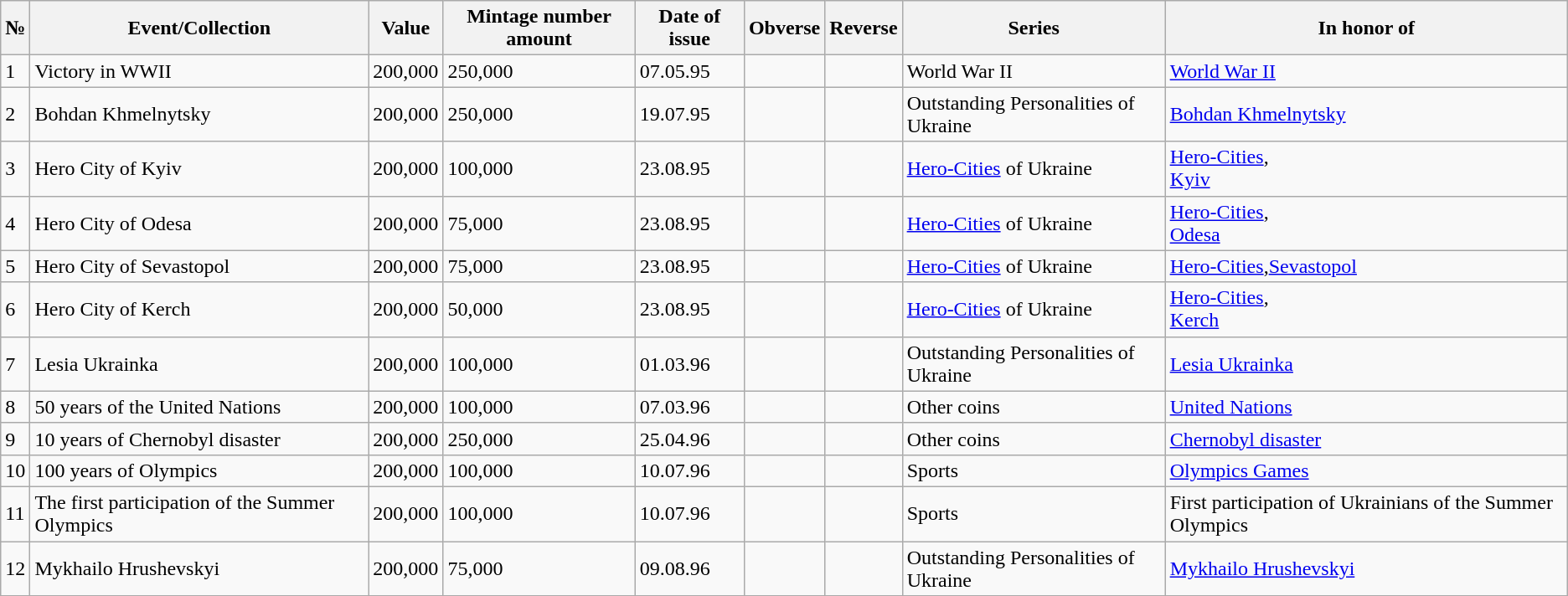<table class="wikitable sortable" border="1">
<tr>
<th>№</th>
<th>Event/Collection</th>
<th>Value</th>
<th>Mintage number amount</th>
<th>Date of issue</th>
<th>Obverse</th>
<th>Reverse</th>
<th>Series</th>
<th>In honor of</th>
</tr>
<tr>
<td>1</td>
<td>Victory in WWII</td>
<td>200,000</td>
<td>250,000</td>
<td>07.05.95</td>
<td></td>
<td></td>
<td>World War II</td>
<td><a href='#'>World War II</a></td>
</tr>
<tr>
<td>2</td>
<td>Bohdan Khmelnytsky</td>
<td>200,000</td>
<td>250,000</td>
<td>19.07.95</td>
<td></td>
<td></td>
<td>Outstanding Personalities of Ukraine</td>
<td><a href='#'>Bohdan Khmelnytsky</a></td>
</tr>
<tr>
<td>3</td>
<td>Hero City of Kyiv</td>
<td>200,000</td>
<td>100,000</td>
<td>23.08.95</td>
<td></td>
<td></td>
<td><a href='#'>Hero-Cities</a> of Ukraine</td>
<td><a href='#'>Hero-Cities</a>,<br><a href='#'>Kyiv</a></td>
</tr>
<tr>
<td>4</td>
<td>Hero City of Odesa</td>
<td>200,000</td>
<td>75,000</td>
<td>23.08.95</td>
<td></td>
<td></td>
<td><a href='#'>Hero-Cities</a> of Ukraine</td>
<td><a href='#'>Hero-Cities</a>,<br><a href='#'>Odesa</a></td>
</tr>
<tr>
<td>5</td>
<td>Hero City of Sevastopol</td>
<td>200,000</td>
<td>75,000</td>
<td>23.08.95</td>
<td></td>
<td></td>
<td><a href='#'>Hero-Cities</a> of Ukraine</td>
<td><a href='#'>Hero-Cities</a>,<a href='#'>Sevastopol</a></td>
</tr>
<tr>
<td>6</td>
<td>Hero City of Kerch</td>
<td>200,000</td>
<td>50,000</td>
<td>23.08.95</td>
<td></td>
<td></td>
<td><a href='#'>Hero-Cities</a> of Ukraine</td>
<td><a href='#'>Hero-Cities</a>,<br><a href='#'>Kerch</a></td>
</tr>
<tr>
<td>7</td>
<td>Lesia Ukrainka</td>
<td>200,000</td>
<td>100,000</td>
<td>01.03.96</td>
<td></td>
<td></td>
<td>Outstanding Personalities of Ukraine</td>
<td><a href='#'>Lesia Ukrainka</a></td>
</tr>
<tr>
<td>8</td>
<td>50 years of the United Nations</td>
<td>200,000</td>
<td>100,000</td>
<td>07.03.96</td>
<td></td>
<td></td>
<td>Other coins</td>
<td><a href='#'>United Nations</a></td>
</tr>
<tr>
<td>9</td>
<td>10 years of Chernobyl disaster</td>
<td>200,000</td>
<td>250,000</td>
<td>25.04.96</td>
<td></td>
<td></td>
<td>Other coins</td>
<td><a href='#'>Chernobyl disaster</a></td>
</tr>
<tr>
<td>10</td>
<td>100 years of Olympics</td>
<td>200,000</td>
<td>100,000</td>
<td>10.07.96</td>
<td></td>
<td></td>
<td>Sports</td>
<td><a href='#'>Olympics Games</a></td>
</tr>
<tr>
<td>11</td>
<td>The first participation of the Summer Olympics</td>
<td>200,000</td>
<td>100,000</td>
<td>10.07.96</td>
<td></td>
<td></td>
<td>Sports</td>
<td>First participation of Ukrainians of the Summer Olympics</td>
</tr>
<tr>
<td>12</td>
<td>Mykhailo Hrushevskyi</td>
<td>200,000</td>
<td>75,000</td>
<td>09.08.96</td>
<td></td>
<td></td>
<td>Outstanding Personalities of Ukraine</td>
<td><a href='#'>Mykhailo Hrushevskyi</a></td>
</tr>
<tr>
</tr>
</table>
